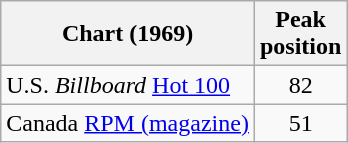<table class="wikitable sortable">
<tr>
<th>Chart (1969)</th>
<th>Peak<br>position</th>
</tr>
<tr>
<td>U.S. <em>Billboard</em> <a href='#'>Hot 100</a></td>
<td style="text-align:center;">82</td>
</tr>
<tr>
<td>Canada <a href='#'>RPM (magazine)</a></td>
<td style="text-align:center;">51</td>
</tr>
</table>
